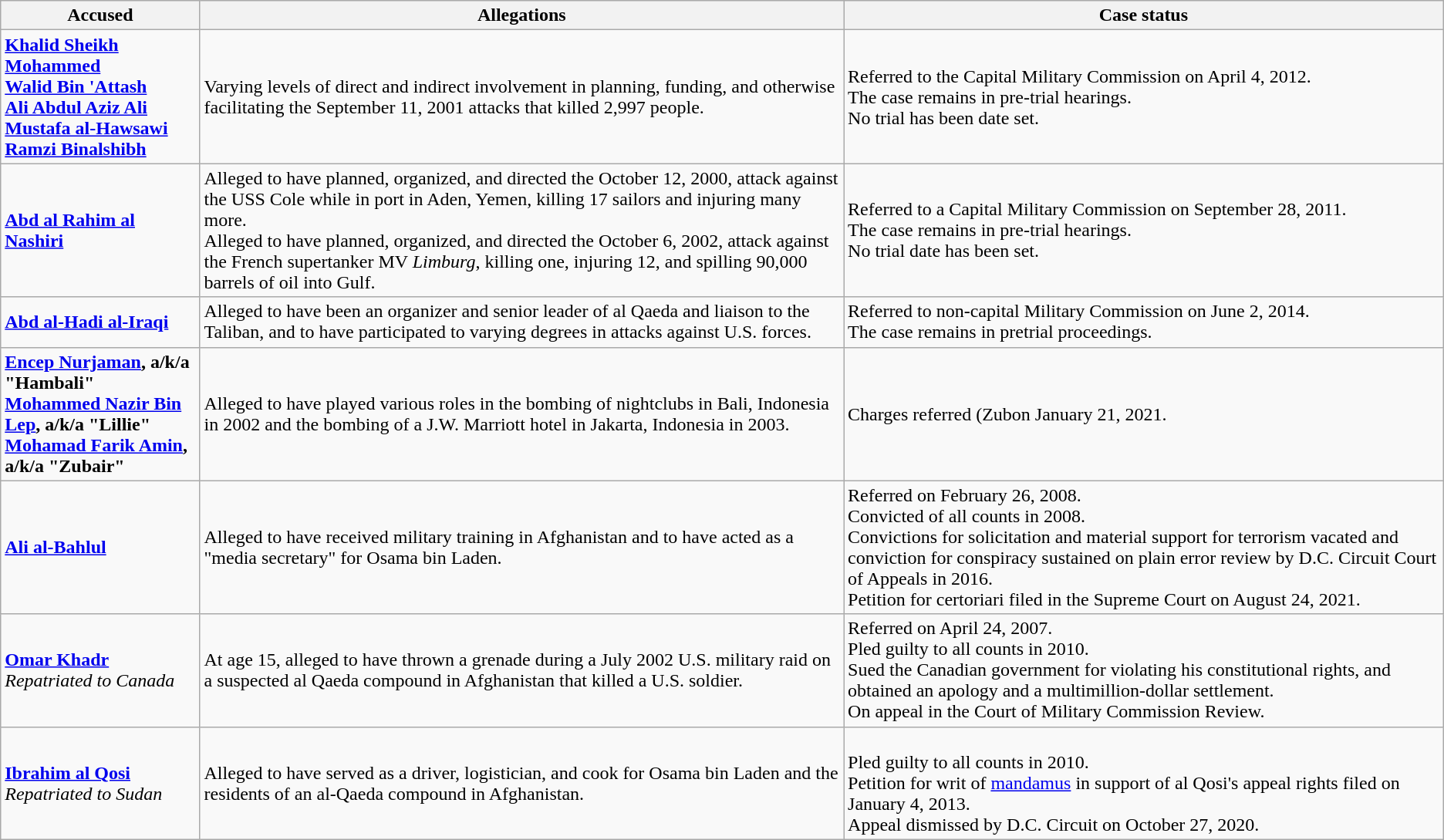<table class="wikitable">
<tr>
<th>Accused</th>
<th>Allegations</th>
<th>Case status</th>
</tr>
<tr>
<td><strong><a href='#'>Khalid Sheikh Mohammed</a></strong><br><strong><a href='#'>Walid Bin 'Attash</a></strong><br><strong><a href='#'>Ali Abdul Aziz Ali</a></strong><br><strong><a href='#'>Mustafa al-Hawsawi</a></strong><br><strong><a href='#'>Ramzi Binalshibh</a></strong></td>
<td>Varying levels of direct and indirect involvement in planning, funding, and otherwise facilitating the September 11, 2001 attacks that killed 2,997 people.</td>
<td>Referred to the Capital Military Commission on April 4, 2012.<br>The case remains in pre-trial hearings.<br>No trial has been date set.</td>
</tr>
<tr>
<td><strong><a href='#'>Abd al Rahim al Nashiri</a></strong></td>
<td>Alleged to have planned, organized, and directed the October 12, 2000, attack against the USS Cole while in port in Aden, Yemen, killing 17 sailors and injuring many more.<br>Alleged to have planned, organized, and directed the October 6, 2002, attack against the French supertanker MV <em>Limburg</em>, killing one, injuring 12, and spilling 90,000 barrels of oil into Gulf.</td>
<td>Referred to a Capital Military Commission on September 28, 2011.<br>The case remains in pre-trial hearings.<br>No trial date has been set.</td>
</tr>
<tr>
<td><strong><a href='#'>Abd al-Hadi al-Iraqi</a></strong></td>
<td>Alleged to have been an organizer and senior leader of al Qaeda and liaison to the Taliban, and to have participated to varying degrees in attacks against U.S. forces.</td>
<td>Referred to non-capital Military Commission on June 2, 2014.<br>The case remains in pretrial proceedings.</td>
</tr>
<tr>
<td><strong><a href='#'>Encep Nurjaman</a>, a/k/a "Hambali"</strong><br><strong><a href='#'>Mohammed Nazir Bin Lep</a>, a/k/a "Lillie"</strong><br><strong><a href='#'>Mohamad Farik Amin</a>, a/k/a "Zubair"</strong></td>
<td>Alleged to have played various roles in the bombing of nightclubs in Bali, Indonesia in 2002 and the bombing of a J.W. Marriott hotel in Jakarta, Indonesia in 2003.</td>
<td>Charges referred (Zubon January 21, 2021.</td>
</tr>
<tr>
<td><strong><a href='#'>Ali al-Bahlul</a></strong></td>
<td>Alleged to have received military training in Afghanistan and to have acted as a "media secretary" for Osama bin Laden.</td>
<td>Referred on February 26, 2008.<br>Convicted of all counts in 2008.<br>Convictions for solicitation and material support for terrorism vacated and conviction for conspiracy sustained on plain error review by D.C. Circuit Court of Appeals in 2016.<br>Petition for certoriari filed in the Supreme Court on August 24, 2021.</td>
</tr>
<tr>
<td><strong><a href='#'>Omar Khadr</a></strong><br><em>Repatriated to Canada</em></td>
<td>At age 15, alleged to have thrown a grenade during a July 2002 U.S. military raid on a suspected al Qaeda compound in Afghanistan that killed a U.S. soldier.</td>
<td>Referred on April 24, 2007.<br>Pled guilty to all counts in 2010.<br>Sued the Canadian government for violating his constitutional rights, and obtained an apology and a multimillion-dollar settlement.<br>On appeal in the Court of Military Commission Review.</td>
</tr>
<tr>
<td><strong><a href='#'>Ibrahim al Qosi</a></strong><br><em>Repatriated to Sudan</em></td>
<td>Alleged to have served as a driver, logistician, and cook for Osama bin Laden and the residents of an al-Qaeda compound in Afghanistan.</td>
<td><br>Pled guilty to all counts in 2010.<br>Petition for writ of <a href='#'>mandamus</a> in support of al Qosi's appeal rights filed on January 4, 2013.<br>Appeal dismissed by D.C. Circuit on October 27, 2020.</td>
</tr>
</table>
